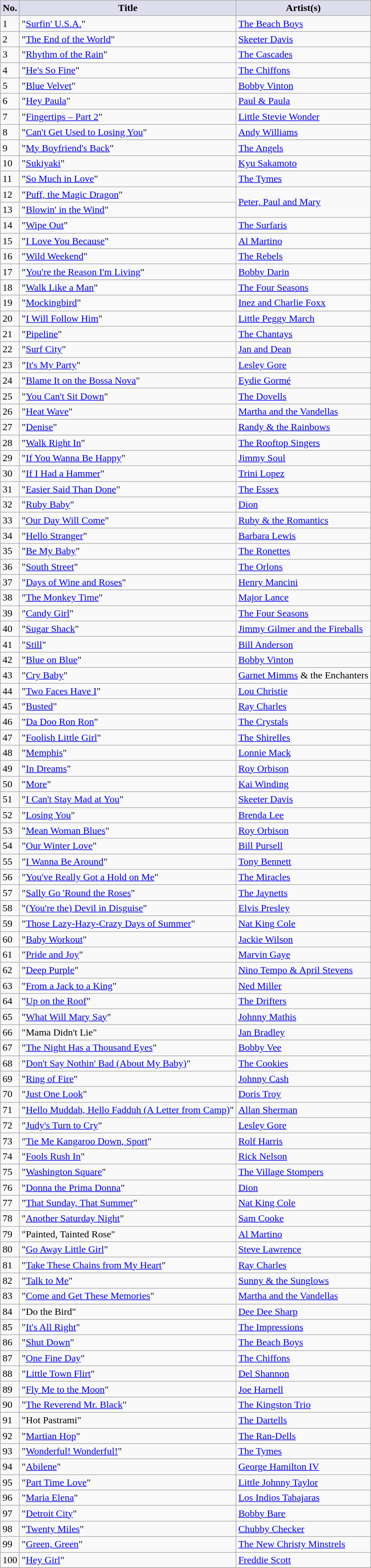<table class="wikitable sortable" style="text-align: left">
<tr>
<th scope="col" style="background:#dde;">No.</th>
<th scope="col" style="background:#dde;">Title</th>
<th scope="col" style="background:#dde;">Artist(s)</th>
</tr>
<tr>
<td>1</td>
<td>"<a href='#'>Surfin' U.S.A.</a>"</td>
<td><a href='#'>The Beach Boys</a></td>
</tr>
<tr>
<td>2</td>
<td>"<a href='#'>The End of the World</a>"</td>
<td><a href='#'>Skeeter Davis</a></td>
</tr>
<tr>
<td>3</td>
<td>"<a href='#'>Rhythm of the Rain</a>"</td>
<td><a href='#'>The Cascades</a></td>
</tr>
<tr>
<td>4</td>
<td>"<a href='#'>He's So Fine</a>"</td>
<td><a href='#'>The Chiffons</a></td>
</tr>
<tr>
<td>5</td>
<td>"<a href='#'>Blue Velvet</a>"</td>
<td><a href='#'>Bobby Vinton</a></td>
</tr>
<tr>
<td>6</td>
<td>"<a href='#'>Hey Paula</a>"</td>
<td><a href='#'>Paul & Paula</a></td>
</tr>
<tr>
<td>7</td>
<td>"<a href='#'>Fingertips – Part 2</a>"</td>
<td><a href='#'>Little Stevie Wonder</a></td>
</tr>
<tr>
<td>8</td>
<td>"<a href='#'>Can't Get Used to Losing You</a>"</td>
<td><a href='#'>Andy Williams</a></td>
</tr>
<tr>
<td>9</td>
<td>"<a href='#'>My Boyfriend's Back</a>"</td>
<td><a href='#'>The Angels</a></td>
</tr>
<tr>
<td>10</td>
<td>"<a href='#'>Sukiyaki</a>"</td>
<td><a href='#'>Kyu Sakamoto</a></td>
</tr>
<tr>
<td>11</td>
<td>"<a href='#'>So Much in Love</a>"</td>
<td><a href='#'>The Tymes</a></td>
</tr>
<tr>
<td>12</td>
<td>"<a href='#'>Puff, the Magic Dragon</a>"</td>
<td rowspan="2"><a href='#'>Peter, Paul and Mary</a></td>
</tr>
<tr>
<td>13</td>
<td>"<a href='#'>Blowin' in the Wind</a>"</td>
</tr>
<tr>
<td>14</td>
<td>"<a href='#'>Wipe Out</a>"</td>
<td><a href='#'>The Surfaris</a></td>
</tr>
<tr>
<td>15</td>
<td>"<a href='#'>I Love You Because</a>"</td>
<td><a href='#'>Al Martino</a></td>
</tr>
<tr>
<td>16</td>
<td>"<a href='#'>Wild Weekend</a>"</td>
<td><a href='#'>The Rebels</a></td>
</tr>
<tr>
<td>17</td>
<td>"<a href='#'>You're the Reason I'm Living</a>"</td>
<td><a href='#'>Bobby Darin</a></td>
</tr>
<tr>
<td>18</td>
<td>"<a href='#'>Walk Like a Man</a>"</td>
<td><a href='#'>The Four Seasons</a></td>
</tr>
<tr>
<td>19</td>
<td>"<a href='#'>Mockingbird</a>"</td>
<td><a href='#'>Inez and Charlie Foxx</a></td>
</tr>
<tr>
<td>20</td>
<td>"<a href='#'>I Will Follow Him</a>"</td>
<td><a href='#'>Little Peggy March</a></td>
</tr>
<tr>
<td>21</td>
<td>"<a href='#'>Pipeline</a>"</td>
<td><a href='#'>The Chantays</a></td>
</tr>
<tr>
<td>22</td>
<td>"<a href='#'>Surf City</a>"</td>
<td><a href='#'>Jan and Dean</a></td>
</tr>
<tr>
<td>23</td>
<td>"<a href='#'>It's My Party</a>"</td>
<td><a href='#'>Lesley Gore</a></td>
</tr>
<tr>
<td>24</td>
<td>"<a href='#'>Blame It on the Bossa Nova</a>"</td>
<td><a href='#'>Eydie Gormé</a></td>
</tr>
<tr>
<td>25</td>
<td>"<a href='#'>You Can't Sit Down</a>"</td>
<td><a href='#'>The Dovells</a></td>
</tr>
<tr>
<td>26</td>
<td>"<a href='#'>Heat Wave</a>"</td>
<td><a href='#'>Martha and the Vandellas</a></td>
</tr>
<tr>
<td>27</td>
<td>"<a href='#'>Denise</a>"</td>
<td><a href='#'>Randy & the Rainbows</a></td>
</tr>
<tr>
<td>28</td>
<td>"<a href='#'>Walk Right In</a>"</td>
<td><a href='#'>The Rooftop Singers</a></td>
</tr>
<tr>
<td>29</td>
<td>"<a href='#'>If You Wanna Be Happy</a>"</td>
<td><a href='#'>Jimmy Soul</a></td>
</tr>
<tr>
<td>30</td>
<td>"<a href='#'>If I Had a Hammer</a>"</td>
<td><a href='#'>Trini Lopez</a></td>
</tr>
<tr>
<td>31</td>
<td>"<a href='#'>Easier Said Than Done</a>"</td>
<td><a href='#'>The Essex</a></td>
</tr>
<tr>
<td>32</td>
<td>"<a href='#'>Ruby Baby</a>"</td>
<td><a href='#'>Dion</a></td>
</tr>
<tr>
<td>33</td>
<td>"<a href='#'>Our Day Will Come</a>"</td>
<td><a href='#'>Ruby & the Romantics</a></td>
</tr>
<tr>
<td>34</td>
<td>"<a href='#'>Hello Stranger</a>"</td>
<td><a href='#'>Barbara Lewis</a></td>
</tr>
<tr>
<td>35</td>
<td>"<a href='#'>Be My Baby</a>"</td>
<td><a href='#'>The Ronettes</a></td>
</tr>
<tr>
<td>36</td>
<td>"<a href='#'>South Street</a>"</td>
<td><a href='#'>The Orlons</a></td>
</tr>
<tr>
<td>37</td>
<td>"<a href='#'>Days of Wine and Roses</a>"</td>
<td><a href='#'>Henry Mancini</a></td>
</tr>
<tr>
<td>38</td>
<td>"<a href='#'>The Monkey Time</a>"</td>
<td><a href='#'>Major Lance</a></td>
</tr>
<tr>
<td>39</td>
<td>"<a href='#'>Candy Girl</a>"</td>
<td><a href='#'>The Four Seasons</a></td>
</tr>
<tr>
<td>40</td>
<td>"<a href='#'>Sugar Shack</a>"</td>
<td><a href='#'>Jimmy Gilmer and the Fireballs</a></td>
</tr>
<tr>
<td>41</td>
<td>"<a href='#'>Still</a>"</td>
<td><a href='#'>Bill Anderson</a></td>
</tr>
<tr>
<td>42</td>
<td>"<a href='#'>Blue on Blue</a>"</td>
<td><a href='#'>Bobby Vinton</a></td>
</tr>
<tr>
<td>43</td>
<td>"<a href='#'>Cry Baby</a>"</td>
<td><a href='#'>Garnet Mimms</a> & the Enchanters</td>
</tr>
<tr>
<td>44</td>
<td>"<a href='#'>Two Faces Have I</a>"</td>
<td><a href='#'>Lou Christie</a></td>
</tr>
<tr>
<td>45</td>
<td>"<a href='#'>Busted</a>"</td>
<td><a href='#'>Ray Charles</a></td>
</tr>
<tr>
<td>46</td>
<td>"<a href='#'>Da Doo Ron Ron</a>"</td>
<td><a href='#'>The Crystals</a></td>
</tr>
<tr>
<td>47</td>
<td>"<a href='#'>Foolish Little Girl</a>"</td>
<td><a href='#'>The Shirelles</a></td>
</tr>
<tr>
<td>48</td>
<td>"<a href='#'>Memphis</a>"</td>
<td><a href='#'>Lonnie Mack</a></td>
</tr>
<tr>
<td>49</td>
<td>"<a href='#'>In Dreams</a>"</td>
<td><a href='#'>Roy Orbison</a></td>
</tr>
<tr>
<td>50</td>
<td>"<a href='#'>More</a>"</td>
<td><a href='#'>Kai Winding</a></td>
</tr>
<tr>
<td>51</td>
<td>"<a href='#'>I Can't Stay Mad at You</a>"</td>
<td><a href='#'>Skeeter Davis</a></td>
</tr>
<tr>
<td>52</td>
<td>"<a href='#'>Losing You</a>"</td>
<td><a href='#'>Brenda Lee</a></td>
</tr>
<tr>
<td>53</td>
<td>"<a href='#'>Mean Woman Blues</a>"</td>
<td><a href='#'>Roy Orbison</a></td>
</tr>
<tr>
<td>54</td>
<td>"<a href='#'>Our Winter Love</a>"</td>
<td><a href='#'>Bill Pursell</a></td>
</tr>
<tr>
<td>55</td>
<td>"<a href='#'>I Wanna Be Around</a>"</td>
<td><a href='#'>Tony Bennett</a></td>
</tr>
<tr>
<td>56</td>
<td>"<a href='#'>You've Really Got a Hold on Me</a>"</td>
<td><a href='#'>The Miracles</a></td>
</tr>
<tr>
<td>57</td>
<td>"<a href='#'>Sally Go 'Round the Roses</a>"</td>
<td><a href='#'>The Jaynetts</a></td>
</tr>
<tr>
<td>58</td>
<td>"<a href='#'>(You're the) Devil in Disguise</a>"</td>
<td><a href='#'>Elvis Presley</a></td>
</tr>
<tr>
<td>59</td>
<td>"<a href='#'>Those Lazy-Hazy-Crazy Days of Summer</a>"</td>
<td><a href='#'>Nat King Cole</a></td>
</tr>
<tr>
<td>60</td>
<td>"<a href='#'>Baby Workout</a>"</td>
<td><a href='#'>Jackie Wilson</a></td>
</tr>
<tr>
<td>61</td>
<td>"<a href='#'>Pride and Joy</a>"</td>
<td><a href='#'>Marvin Gaye</a></td>
</tr>
<tr>
<td>62</td>
<td>"<a href='#'>Deep Purple</a>"</td>
<td><a href='#'>Nino Tempo & April Stevens</a></td>
</tr>
<tr>
<td>63</td>
<td>"<a href='#'>From a Jack to a King</a>"</td>
<td><a href='#'>Ned Miller</a></td>
</tr>
<tr>
<td>64</td>
<td>"<a href='#'>Up on the Roof</a>"</td>
<td><a href='#'>The Drifters</a></td>
</tr>
<tr>
<td>65</td>
<td>"<a href='#'>What Will Mary Say</a>"</td>
<td><a href='#'>Johnny Mathis</a></td>
</tr>
<tr>
<td>66</td>
<td>"Mama Didn't Lie"</td>
<td><a href='#'>Jan Bradley</a></td>
</tr>
<tr>
<td>67</td>
<td>"<a href='#'>The Night Has a Thousand Eyes</a>"</td>
<td><a href='#'>Bobby Vee</a></td>
</tr>
<tr>
<td>68</td>
<td>"<a href='#'>Don't Say Nothin' Bad (About My Baby)</a>"</td>
<td><a href='#'>The Cookies</a></td>
</tr>
<tr>
<td>69</td>
<td>"<a href='#'>Ring of Fire</a>"</td>
<td><a href='#'>Johnny Cash</a></td>
</tr>
<tr>
<td>70</td>
<td>"<a href='#'>Just One Look</a>"</td>
<td><a href='#'>Doris Troy</a></td>
</tr>
<tr>
<td>71</td>
<td>"<a href='#'>Hello Muddah, Hello Fadduh (A Letter from Camp)</a>"</td>
<td><a href='#'>Allan Sherman</a></td>
</tr>
<tr>
<td>72</td>
<td>"<a href='#'>Judy's Turn to Cry</a>"</td>
<td><a href='#'>Lesley Gore</a></td>
</tr>
<tr>
<td>73</td>
<td>"<a href='#'>Tie Me Kangaroo Down, Sport</a>"</td>
<td><a href='#'>Rolf Harris</a></td>
</tr>
<tr>
<td>74</td>
<td>"<a href='#'>Fools Rush In</a>"</td>
<td><a href='#'>Rick Nelson</a></td>
</tr>
<tr>
<td>75</td>
<td>"<a href='#'>Washington Square</a>"</td>
<td><a href='#'>The Village Stompers</a></td>
</tr>
<tr>
<td>76</td>
<td>"<a href='#'>Donna the Prima Donna</a>"</td>
<td><a href='#'>Dion</a></td>
</tr>
<tr>
<td>77</td>
<td>"<a href='#'>That Sunday, That Summer</a>"</td>
<td><a href='#'>Nat King Cole</a></td>
</tr>
<tr>
<td>78</td>
<td>"<a href='#'>Another Saturday Night</a>"</td>
<td><a href='#'>Sam Cooke</a></td>
</tr>
<tr>
<td>79</td>
<td>"Painted, Tainted Rose"</td>
<td><a href='#'>Al Martino</a></td>
</tr>
<tr>
<td>80</td>
<td>"<a href='#'>Go Away Little Girl</a>"</td>
<td><a href='#'>Steve Lawrence</a></td>
</tr>
<tr>
<td>81</td>
<td>"<a href='#'>Take These Chains from My Heart</a>"</td>
<td><a href='#'>Ray Charles</a></td>
</tr>
<tr>
<td>82</td>
<td>"<a href='#'>Talk to Me</a>"</td>
<td><a href='#'>Sunny & the Sunglows</a></td>
</tr>
<tr>
<td>83</td>
<td>"<a href='#'>Come and Get These Memories</a>"</td>
<td><a href='#'>Martha and the Vandellas</a></td>
</tr>
<tr>
<td>84</td>
<td>"Do the Bird"</td>
<td><a href='#'>Dee Dee Sharp</a></td>
</tr>
<tr>
<td>85</td>
<td>"<a href='#'>It's All Right</a>"</td>
<td><a href='#'>The Impressions</a></td>
</tr>
<tr>
<td>86</td>
<td>"<a href='#'>Shut Down</a>"</td>
<td><a href='#'>The Beach Boys</a></td>
</tr>
<tr>
<td>87</td>
<td>"<a href='#'>One Fine Day</a>"</td>
<td><a href='#'>The Chiffons</a></td>
</tr>
<tr>
<td>88</td>
<td>"<a href='#'>Little Town Flirt</a>"</td>
<td><a href='#'>Del Shannon</a></td>
</tr>
<tr>
<td>89</td>
<td>"<a href='#'>Fly Me to the Moon</a>"</td>
<td><a href='#'>Joe Harnell</a></td>
</tr>
<tr>
<td>90</td>
<td>"<a href='#'>The Reverend Mr. Black</a>"</td>
<td><a href='#'>The Kingston Trio</a></td>
</tr>
<tr>
<td>91</td>
<td>"Hot Pastrami"</td>
<td><a href='#'>The Dartells</a></td>
</tr>
<tr>
<td>92</td>
<td>"<a href='#'>Martian Hop</a>"</td>
<td><a href='#'>The Ran-Dells</a></td>
</tr>
<tr>
<td>93</td>
<td>"<a href='#'>Wonderful! Wonderful!</a>"</td>
<td><a href='#'>The Tymes</a></td>
</tr>
<tr>
<td>94</td>
<td>"<a href='#'>Abilene</a>"</td>
<td><a href='#'>George Hamilton IV</a></td>
</tr>
<tr>
<td>95</td>
<td>"<a href='#'>Part Time Love</a>"</td>
<td><a href='#'>Little Johnny Taylor</a></td>
</tr>
<tr>
<td>96</td>
<td>"<a href='#'>Maria Elena</a>"</td>
<td><a href='#'>Los Indios Tabajaras</a></td>
</tr>
<tr>
<td>97</td>
<td>"<a href='#'>Detroit City</a>"</td>
<td><a href='#'>Bobby Bare</a></td>
</tr>
<tr>
<td>98</td>
<td>"<a href='#'>Twenty Miles</a>"</td>
<td><a href='#'>Chubby Checker</a></td>
</tr>
<tr>
<td>99</td>
<td>"<a href='#'>Green, Green</a>"</td>
<td><a href='#'>The New Christy Minstrels</a></td>
</tr>
<tr>
<td>100</td>
<td>"<a href='#'>Hey Girl</a>"</td>
<td><a href='#'>Freddie Scott</a></td>
</tr>
<tr>
</tr>
</table>
